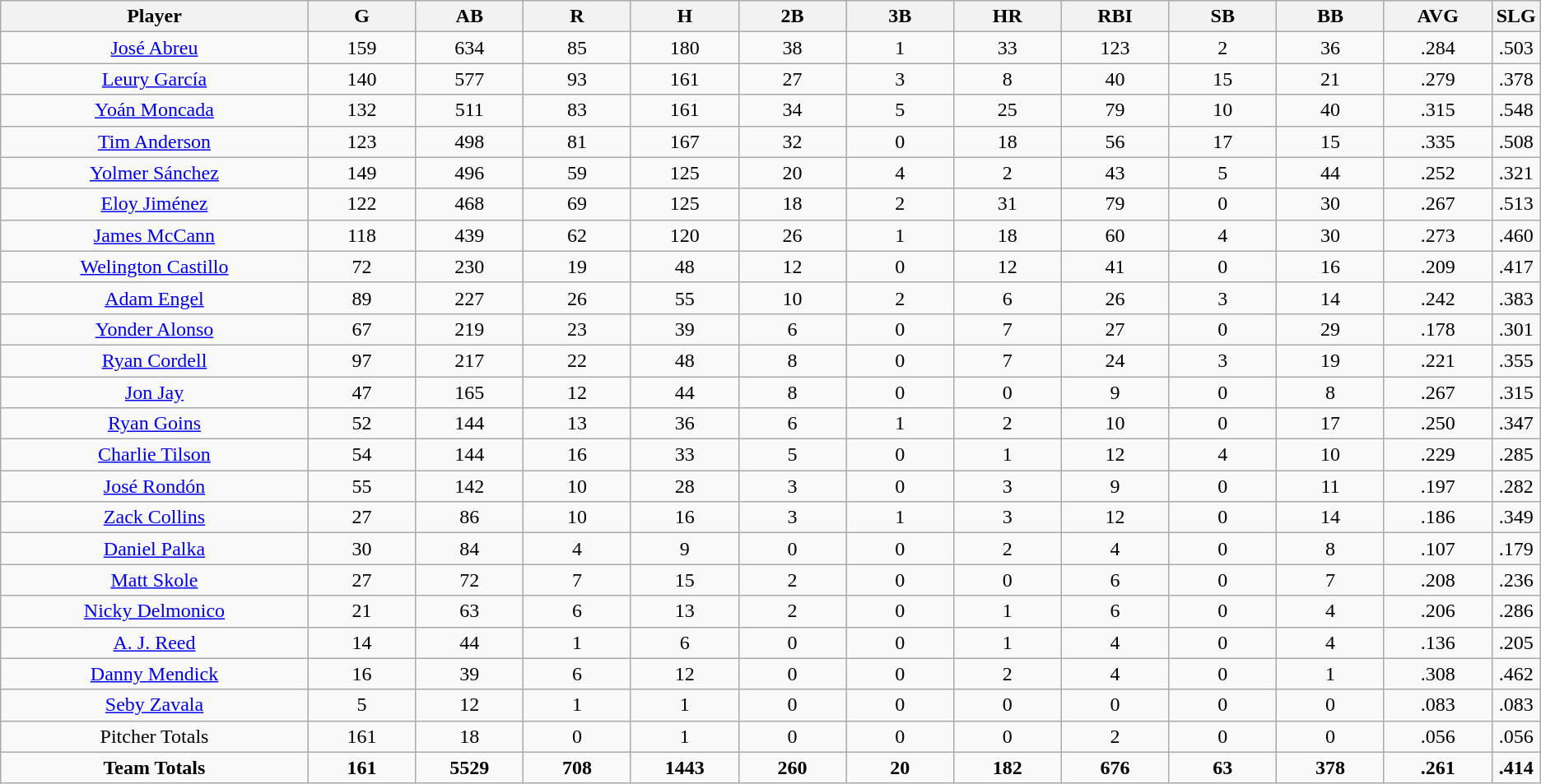<table class=wikitable style="text-align:center">
<tr>
<th bgcolor=#DDDDFF; width="20%">Player</th>
<th bgcolor=#DDDDFF; width="7%">G</th>
<th bgcolor=#DDDDFF; width="7%">AB</th>
<th bgcolor=#DDDDFF; width="7%">R</th>
<th bgcolor=#DDDDFF; width="7%">H</th>
<th bgcolor=#DDDDFF; width="7%">2B</th>
<th bgcolor=#DDDDFF; width="7%">3B</th>
<th bgcolor=#DDDDFF; width="7%">HR</th>
<th bgcolor=#DDDDFF; width="7%">RBI</th>
<th bgcolor=#DDDDFF; width="7%">SB</th>
<th bgcolor=#DDDDFF; width="7%">BB</th>
<th bgcolor=#DDDDFF; width="7%">AVG</th>
<th bgcolor=#DDDDFF; width="7%">SLG</th>
</tr>
<tr>
<td><a href='#'>José Abreu</a></td>
<td>159</td>
<td>634</td>
<td>85</td>
<td>180</td>
<td>38</td>
<td>1</td>
<td>33</td>
<td>123</td>
<td>2</td>
<td>36</td>
<td>.284</td>
<td>.503</td>
</tr>
<tr>
<td><a href='#'>Leury García</a></td>
<td>140</td>
<td>577</td>
<td>93</td>
<td>161</td>
<td>27</td>
<td>3</td>
<td>8</td>
<td>40</td>
<td>15</td>
<td>21</td>
<td>.279</td>
<td>.378</td>
</tr>
<tr>
<td><a href='#'>Yoán Moncada</a></td>
<td>132</td>
<td>511</td>
<td>83</td>
<td>161</td>
<td>34</td>
<td>5</td>
<td>25</td>
<td>79</td>
<td>10</td>
<td>40</td>
<td>.315</td>
<td>.548</td>
</tr>
<tr>
<td><a href='#'>Tim Anderson</a></td>
<td>123</td>
<td>498</td>
<td>81</td>
<td>167</td>
<td>32</td>
<td>0</td>
<td>18</td>
<td>56</td>
<td>17</td>
<td>15</td>
<td>.335</td>
<td>.508</td>
</tr>
<tr>
<td><a href='#'>Yolmer Sánchez</a></td>
<td>149</td>
<td>496</td>
<td>59</td>
<td>125</td>
<td>20</td>
<td>4</td>
<td>2</td>
<td>43</td>
<td>5</td>
<td>44</td>
<td>.252</td>
<td>.321</td>
</tr>
<tr>
<td><a href='#'>Eloy Jiménez</a></td>
<td>122</td>
<td>468</td>
<td>69</td>
<td>125</td>
<td>18</td>
<td>2</td>
<td>31</td>
<td>79</td>
<td>0</td>
<td>30</td>
<td>.267</td>
<td>.513</td>
</tr>
<tr>
<td><a href='#'>James McCann</a></td>
<td>118</td>
<td>439</td>
<td>62</td>
<td>120</td>
<td>26</td>
<td>1</td>
<td>18</td>
<td>60</td>
<td>4</td>
<td>30</td>
<td>.273</td>
<td>.460</td>
</tr>
<tr>
<td><a href='#'>Welington Castillo</a></td>
<td>72</td>
<td>230</td>
<td>19</td>
<td>48</td>
<td>12</td>
<td>0</td>
<td>12</td>
<td>41</td>
<td>0</td>
<td>16</td>
<td>.209</td>
<td>.417</td>
</tr>
<tr>
<td><a href='#'>Adam Engel</a></td>
<td>89</td>
<td>227</td>
<td>26</td>
<td>55</td>
<td>10</td>
<td>2</td>
<td>6</td>
<td>26</td>
<td>3</td>
<td>14</td>
<td>.242</td>
<td>.383</td>
</tr>
<tr>
<td><a href='#'>Yonder Alonso</a></td>
<td>67</td>
<td>219</td>
<td>23</td>
<td>39</td>
<td>6</td>
<td>0</td>
<td>7</td>
<td>27</td>
<td>0</td>
<td>29</td>
<td>.178</td>
<td>.301</td>
</tr>
<tr>
<td><a href='#'>Ryan Cordell</a></td>
<td>97</td>
<td>217</td>
<td>22</td>
<td>48</td>
<td>8</td>
<td>0</td>
<td>7</td>
<td>24</td>
<td>3</td>
<td>19</td>
<td>.221</td>
<td>.355</td>
</tr>
<tr>
<td><a href='#'>Jon Jay</a></td>
<td>47</td>
<td>165</td>
<td>12</td>
<td>44</td>
<td>8</td>
<td>0</td>
<td>0</td>
<td>9</td>
<td>0</td>
<td>8</td>
<td>.267</td>
<td>.315</td>
</tr>
<tr>
<td><a href='#'>Ryan Goins</a></td>
<td>52</td>
<td>144</td>
<td>13</td>
<td>36</td>
<td>6</td>
<td>1</td>
<td>2</td>
<td>10</td>
<td>0</td>
<td>17</td>
<td>.250</td>
<td>.347</td>
</tr>
<tr>
<td><a href='#'>Charlie Tilson</a></td>
<td>54</td>
<td>144</td>
<td>16</td>
<td>33</td>
<td>5</td>
<td>0</td>
<td>1</td>
<td>12</td>
<td>4</td>
<td>10</td>
<td>.229</td>
<td>.285</td>
</tr>
<tr>
<td><a href='#'>José Rondón</a></td>
<td>55</td>
<td>142</td>
<td>10</td>
<td>28</td>
<td>3</td>
<td>0</td>
<td>3</td>
<td>9</td>
<td>0</td>
<td>11</td>
<td>.197</td>
<td>.282</td>
</tr>
<tr>
<td><a href='#'>Zack Collins</a></td>
<td>27</td>
<td>86</td>
<td>10</td>
<td>16</td>
<td>3</td>
<td>1</td>
<td>3</td>
<td>12</td>
<td>0</td>
<td>14</td>
<td>.186</td>
<td>.349</td>
</tr>
<tr>
<td><a href='#'>Daniel Palka</a></td>
<td>30</td>
<td>84</td>
<td>4</td>
<td>9</td>
<td>0</td>
<td>0</td>
<td>2</td>
<td>4</td>
<td>0</td>
<td>8</td>
<td>.107</td>
<td>.179</td>
</tr>
<tr>
<td><a href='#'>Matt Skole</a></td>
<td>27</td>
<td>72</td>
<td>7</td>
<td>15</td>
<td>2</td>
<td>0</td>
<td>0</td>
<td>6</td>
<td>0</td>
<td>7</td>
<td>.208</td>
<td>.236</td>
</tr>
<tr>
<td><a href='#'>Nicky Delmonico</a></td>
<td>21</td>
<td>63</td>
<td>6</td>
<td>13</td>
<td>2</td>
<td>0</td>
<td>1</td>
<td>6</td>
<td>0</td>
<td>4</td>
<td>.206</td>
<td>.286</td>
</tr>
<tr>
<td><a href='#'>A. J. Reed</a></td>
<td>14</td>
<td>44</td>
<td>1</td>
<td>6</td>
<td>0</td>
<td>0</td>
<td>1</td>
<td>4</td>
<td>0</td>
<td>4</td>
<td>.136</td>
<td>.205</td>
</tr>
<tr>
<td><a href='#'>Danny Mendick</a></td>
<td>16</td>
<td>39</td>
<td>6</td>
<td>12</td>
<td>0</td>
<td>0</td>
<td>2</td>
<td>4</td>
<td>0</td>
<td>1</td>
<td>.308</td>
<td>.462</td>
</tr>
<tr>
<td><a href='#'>Seby Zavala</a></td>
<td>5</td>
<td>12</td>
<td>1</td>
<td>1</td>
<td>0</td>
<td>0</td>
<td>0</td>
<td>0</td>
<td>0</td>
<td>0</td>
<td>.083</td>
<td>.083</td>
</tr>
<tr>
<td>Pitcher Totals</td>
<td>161</td>
<td>18</td>
<td>0</td>
<td>1</td>
<td>0</td>
<td>0</td>
<td>0</td>
<td>2</td>
<td>0</td>
<td>0</td>
<td>.056</td>
<td>.056</td>
</tr>
<tr>
<td><strong>Team Totals</strong></td>
<td><strong>161</strong></td>
<td><strong>5529</strong></td>
<td><strong>708</strong></td>
<td><strong>1443</strong></td>
<td><strong>260</strong></td>
<td><strong>20</strong></td>
<td><strong>182</strong></td>
<td><strong>676</strong></td>
<td><strong>63</strong></td>
<td><strong>378</strong></td>
<td><strong>.261</strong></td>
<td><strong>.414</strong></td>
</tr>
</table>
